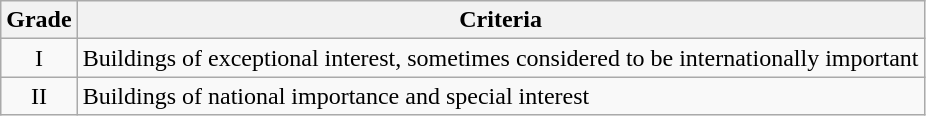<table class="wikitable">
<tr>
<th>Grade</th>
<th>Criteria</th>
</tr>
<tr>
<td align="center" >I</td>
<td>Buildings of exceptional interest, sometimes considered to be internationally important</td>
</tr>
<tr>
<td align="center" >II</td>
<td>Buildings of national importance and special interest</td>
</tr>
</table>
